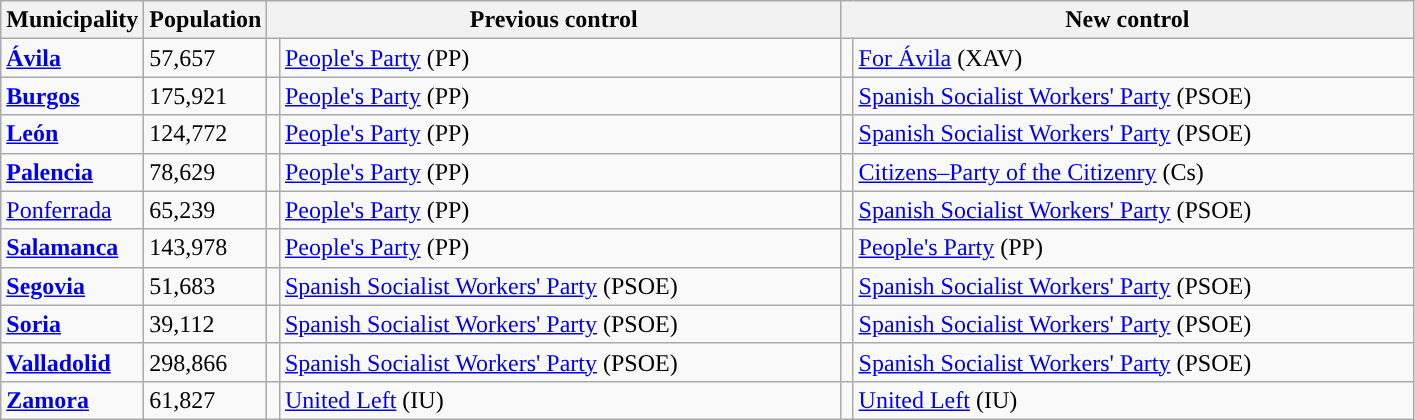<table class="wikitable sortable">
<tr>
<th>Municipality</th>
<th>Population</th>
<th colspan="2" style="width:375px;">Previous control</th>
<th colspan="2" style="width:375px;">New control</th>
</tr>
<tr>
<td><strong><a href='#'>Ávila</a></strong></td>
<td>57,657</td>
<td width="1" style="color:inherit;background:"></td>
<td><a href='#'>People's Party</a> (PP)</td>
<td width="1" style="color:inherit;background:"></td>
<td><a href='#'>For Ávila</a> (XAV)</td>
</tr>
<tr>
<td><strong><a href='#'>Burgos</a></strong></td>
<td>175,921</td>
<td style="color:inherit;background:"></td>
<td><a href='#'>People's Party</a> (PP)</td>
<td style="color:inherit;background:"></td>
<td><a href='#'>Spanish Socialist Workers' Party</a> (PSOE)</td>
</tr>
<tr>
<td><strong><a href='#'>León</a></strong></td>
<td>124,772</td>
<td style="color:inherit;background:"></td>
<td><a href='#'>People's Party</a> (PP)</td>
<td style="color:inherit;background:"></td>
<td><a href='#'>Spanish Socialist Workers' Party</a> (PSOE)</td>
</tr>
<tr>
<td><strong><a href='#'>Palencia</a></strong></td>
<td>78,629</td>
<td style="color:inherit;background:"></td>
<td><a href='#'>People's Party</a> (PP)</td>
<td style="color:inherit;background:"></td>
<td><a href='#'>Citizens–Party of the Citizenry</a> (Cs)</td>
</tr>
<tr>
<td><a href='#'>Ponferrada</a></td>
<td>65,239</td>
<td style="color:inherit;background:"></td>
<td><a href='#'>People's Party</a> (PP)</td>
<td style="color:inherit;background:"></td>
<td><a href='#'>Spanish Socialist Workers' Party</a> (PSOE)</td>
</tr>
<tr>
<td><strong><a href='#'>Salamanca</a></strong></td>
<td>143,978</td>
<td style="color:inherit;background:"></td>
<td><a href='#'>People's Party</a> (PP)</td>
<td style="color:inherit;background:"></td>
<td><a href='#'>People's Party</a> (PP)</td>
</tr>
<tr>
<td><strong><a href='#'>Segovia</a></strong></td>
<td>51,683</td>
<td style="color:inherit;background:"></td>
<td><a href='#'>Spanish Socialist Workers' Party</a> (PSOE)</td>
<td style="color:inherit;background:"></td>
<td><a href='#'>Spanish Socialist Workers' Party</a> (PSOE)</td>
</tr>
<tr>
<td><strong><a href='#'>Soria</a></strong></td>
<td>39,112</td>
<td style="color:inherit;background:"></td>
<td><a href='#'>Spanish Socialist Workers' Party</a> (PSOE)</td>
<td style="color:inherit;background:"></td>
<td><a href='#'>Spanish Socialist Workers' Party</a> (PSOE)</td>
</tr>
<tr>
<td><strong><a href='#'>Valladolid</a></strong></td>
<td>298,866</td>
<td style="color:inherit;background:"></td>
<td><a href='#'>Spanish Socialist Workers' Party</a> (PSOE)</td>
<td style="color:inherit;background:"></td>
<td><a href='#'>Spanish Socialist Workers' Party</a> (PSOE)</td>
</tr>
<tr>
<td><strong><a href='#'>Zamora</a></strong></td>
<td>61,827</td>
<td style="color:inherit;background:"></td>
<td><a href='#'>United Left</a> (IU)</td>
<td style="color:inherit;background:"></td>
<td><a href='#'>United Left</a> (IU)</td>
</tr>
</table>
